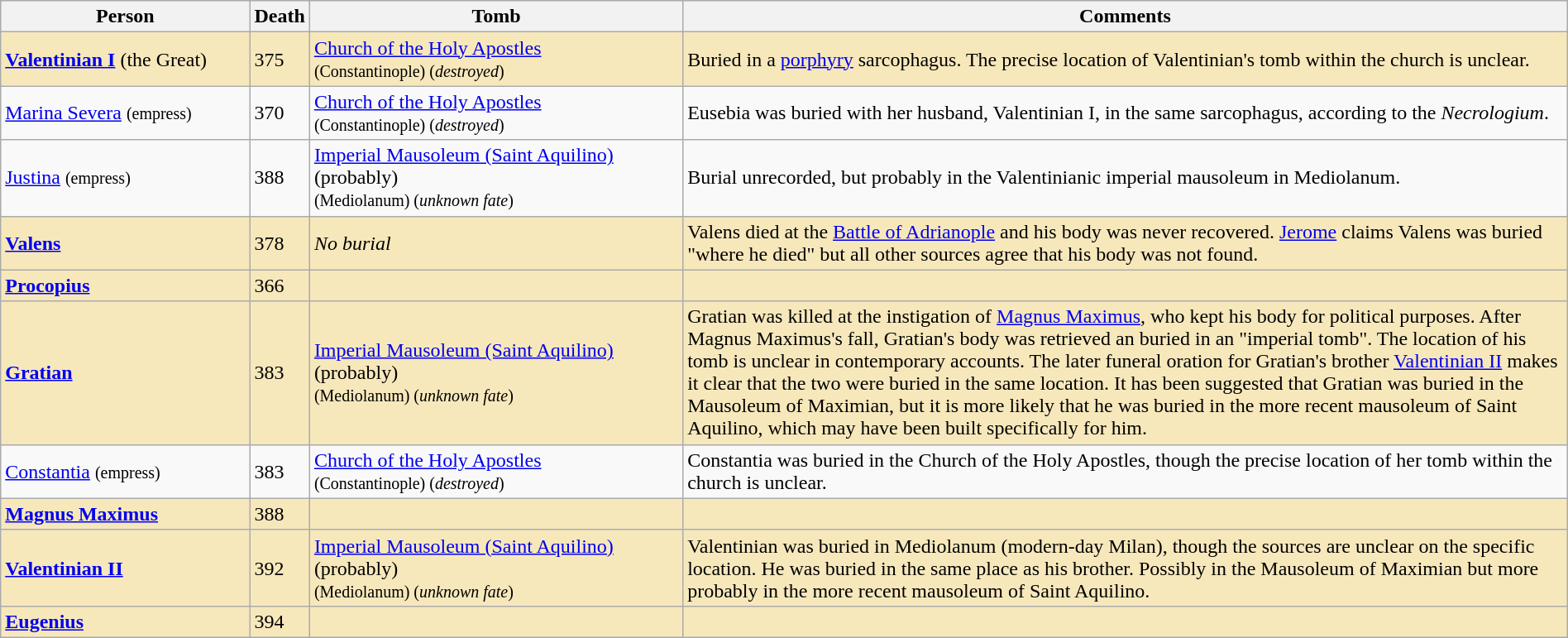<table class="wikitable plainrowheaders" style="width:100%;">
<tr>
<th scope="col" width="16%">Person</th>
<th scope="col" width="3%">Death</th>
<th scope="col" width="24%">Tomb</th>
<th scope="col" width="57%">Comments</th>
</tr>
<tr style="background:#f7e8bc;">
<td><strong><a href='#'>Valentinian I</a></strong> (the Great)</td>
<td>375</td>
<td><a href='#'>Church of the Holy Apostles</a><br><small>(Constantinople) (<em>destroyed</em>)</small></td>
<td>Buried in a <a href='#'>porphyry</a> sarcophagus. The precise location of Valentinian's tomb within the church is unclear.</td>
</tr>
<tr>
<td><a href='#'>Marina Severa</a> <small>(empress)</small></td>
<td>370</td>
<td><a href='#'>Church of the Holy Apostles</a><br><small>(Constantinople) (<em>destroyed</em>)</small></td>
<td>Eusebia was buried with her husband, Valentinian I, in the same sarcophagus, according to the <em>Necrologium</em>.</td>
</tr>
<tr>
<td><a href='#'>Justina</a> <small>(empress)</small></td>
<td>388</td>
<td><a href='#'>Imperial Mausoleum (Saint Aquilino)</a> (probably)<br><small>(Mediolanum) (<em>unknown fate</em>)</small></td>
<td>Burial unrecorded, but probably in the Valentinianic imperial mausoleum in Mediolanum.</td>
</tr>
<tr style="background:#f7e8bc;">
<td><strong><a href='#'>Valens</a></strong></td>
<td>378</td>
<td><em>No burial</em></td>
<td>Valens died at the <a href='#'>Battle of Adrianople</a> and his body was never recovered. <a href='#'>Jerome</a> claims Valens was buried "where he died" but all other sources agree that his body was not found.<em></em></td>
</tr>
<tr style="background:#f7e8bc;">
<td><a href='#'><strong>Procopius</strong></a></td>
<td>366</td>
<td></td>
<td></td>
</tr>
<tr style="background:#f7e8bc;">
<td><strong><a href='#'>Gratian</a></strong></td>
<td>383</td>
<td><a href='#'>Imperial Mausoleum (Saint Aquilino)</a> (probably)<br><small>(Mediolanum) (<em>unknown fate</em>)</small></td>
<td>Gratian was killed at the instigation of <a href='#'>Magnus Maximus</a>, who kept his body for political purposes. After Magnus Maximus's fall, Gratian's body was retrieved an buried in an "imperial tomb". The location of his tomb is unclear in contemporary accounts. The later funeral oration for Gratian's brother <a href='#'>Valentinian II</a> makes it clear that the two were buried in the same location. It has been suggested that Gratian was buried in the Mausoleum of Maximian, but it is more likely that he was buried in the more recent mausoleum of Saint Aquilino, which may have been built specifically for him.</td>
</tr>
<tr>
<td><a href='#'>Constantia</a> <small>(empress)</small></td>
<td>383</td>
<td><a href='#'>Church of the Holy Apostles</a><br><small>(Constantinople) (<em>destroyed</em>)</small></td>
<td>Constantia was buried in the Church of the Holy Apostles, though the precise location of her tomb within the church is unclear.</td>
</tr>
<tr style="background:#f7e8bc;">
<td><strong><a href='#'>Magnus Maximus</a></strong></td>
<td>388</td>
<td></td>
<td></td>
</tr>
<tr style="background:#f7e8bc;">
<td><strong><a href='#'>Valentinian II</a></strong></td>
<td>392</td>
<td><a href='#'>Imperial Mausoleum (Saint Aquilino)</a> (probably)<br><small>(Mediolanum) (<em>unknown fate</em>)</small></td>
<td>Valentinian was buried in Mediolanum (modern-day Milan), though the sources are unclear on the specific location. He was buried in the same place as his brother. Possibly in the Mausoleum of Maximian but more probably in the more recent mausoleum of Saint Aquilino.</td>
</tr>
<tr style="background:#f7e8bc;">
<td><strong><a href='#'>Eugenius</a></strong></td>
<td>394</td>
<td></td>
<td></td>
</tr>
</table>
